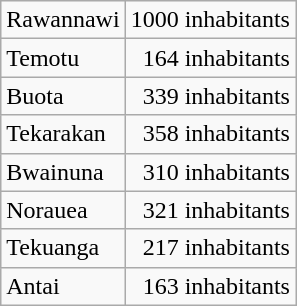<table class="wikitable">
<tr>
<td>Rawannawi</td>
<td align=right>1000 inhabitants</td>
</tr>
<tr>
<td>Temotu</td>
<td align=right>164 inhabitants</td>
</tr>
<tr>
<td>Buota</td>
<td align=right>339 inhabitants</td>
</tr>
<tr>
<td>Tekarakan</td>
<td align=right>358 inhabitants</td>
</tr>
<tr>
<td>Bwainuna</td>
<td align=right>310 inhabitants</td>
</tr>
<tr>
<td>Norauea</td>
<td align=right>321 inhabitants</td>
</tr>
<tr>
<td>Tekuanga</td>
<td align=right>217 inhabitants</td>
</tr>
<tr>
<td>Antai</td>
<td align=right>163 inhabitants</td>
</tr>
</table>
